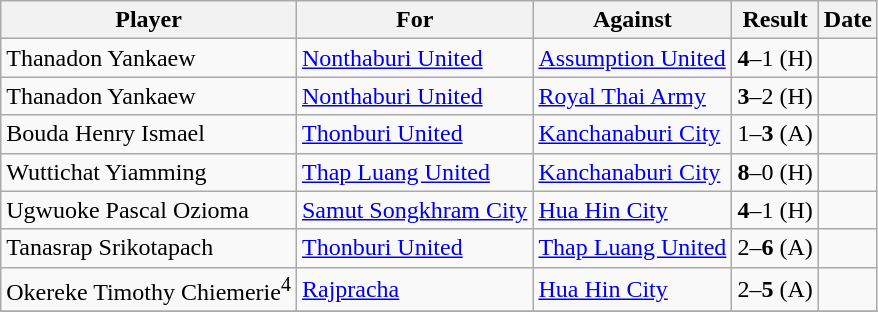<table class="wikitable">
<tr>
<th>Player</th>
<th>For</th>
<th>Against</th>
<th>Result</th>
<th>Date</th>
</tr>
<tr>
<td> Thanadon Yankaew</td>
<td><a href='#'>Nonthaburi United</a></td>
<td><a href='#'>Assumption United</a></td>
<td><strong>4</strong>–1 (H)</td>
<td></td>
</tr>
<tr>
<td> Thanadon Yankaew</td>
<td><a href='#'>Nonthaburi United</a></td>
<td><a href='#'>Royal Thai Army</a></td>
<td><strong>3</strong>–2 (H)</td>
<td></td>
</tr>
<tr>
<td> Bouda Henry Ismael</td>
<td><a href='#'>Thonburi United</a></td>
<td><a href='#'>Kanchanaburi City</a></td>
<td>1–<strong>3</strong> (A)</td>
<td></td>
</tr>
<tr>
<td> Wuttichat Yiamming</td>
<td><a href='#'>Thap Luang United</a></td>
<td><a href='#'>Kanchanaburi City</a></td>
<td><strong>8</strong>–0 (H)</td>
<td></td>
</tr>
<tr>
<td> Ugwuoke Pascal Ozioma</td>
<td><a href='#'>Samut Songkhram City</a></td>
<td><a href='#'>Hua Hin City</a></td>
<td><strong>4</strong>–1 (H)</td>
<td></td>
</tr>
<tr>
<td> Tanasrap Srikotapach</td>
<td><a href='#'>Thonburi United</a></td>
<td><a href='#'>Thap Luang United</a></td>
<td>2–<strong>6</strong> (A)</td>
<td></td>
</tr>
<tr>
<td> Okereke Timothy Chiemerie<sup>4</sup></td>
<td><a href='#'>Rajpracha</a></td>
<td><a href='#'>Hua Hin City</a></td>
<td>2–<strong>5</strong> (A)</td>
<td></td>
</tr>
<tr>
</tr>
</table>
